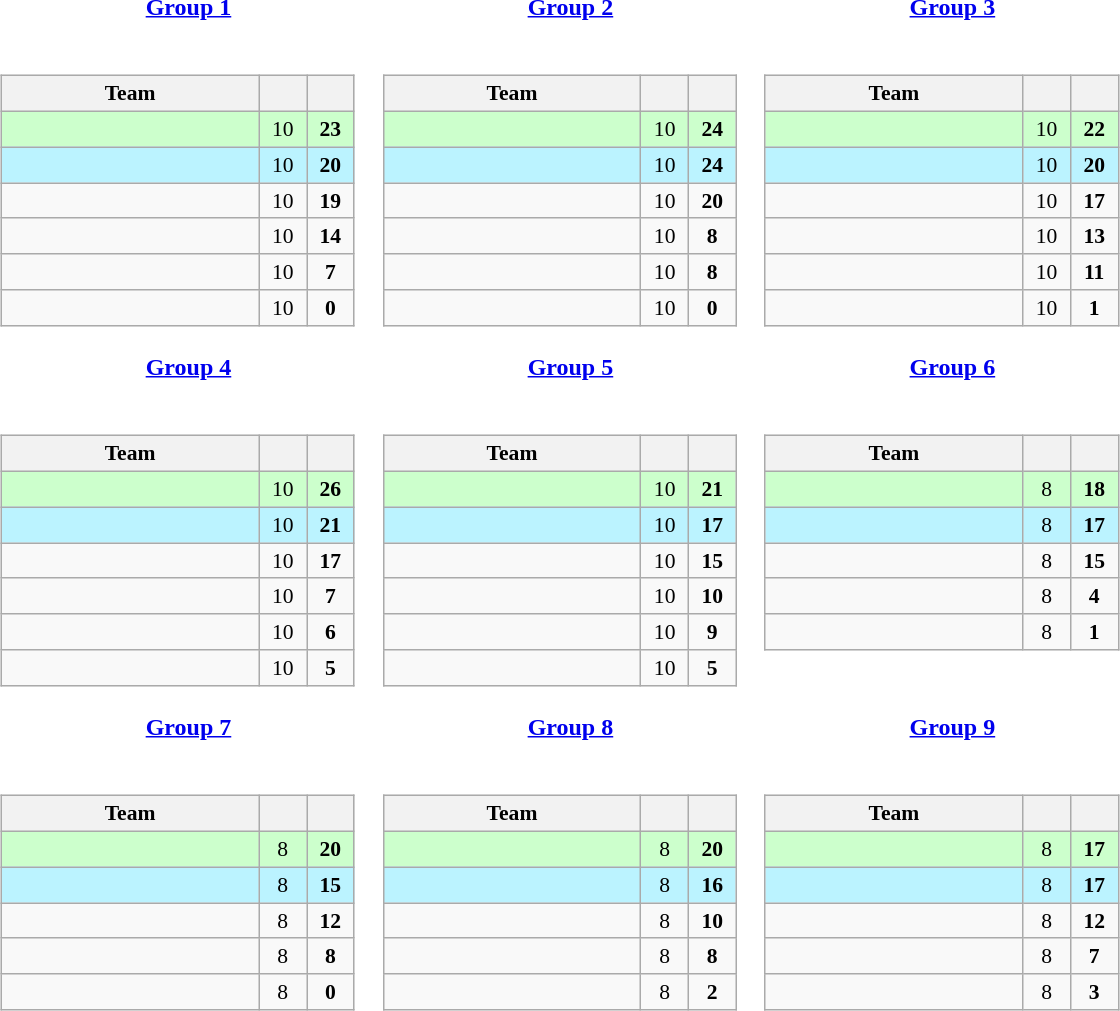<table>
<tr>
<th><a href='#'>Group 1</a></th>
<th><a href='#'>Group 2</a></th>
<th><a href='#'>Group 3</a></th>
</tr>
<tr valign=top>
<td><br><table class="wikitable" style="text-align: center; font-size: 90%;">
<tr>
<th width=165>Team</th>
<th width=25></th>
<th width=25></th>
</tr>
<tr style="background:#CCFFCC;">
<td style="text-align:left;"></td>
<td>10</td>
<td><strong>23</strong></td>
</tr>
<tr style="background:#BBF3FF;">
<td style="text-align:left;"></td>
<td>10</td>
<td><strong>20</strong></td>
</tr>
<tr>
<td style="text-align:left;"></td>
<td>10</td>
<td><strong>19</strong></td>
</tr>
<tr>
<td style="text-align:left;"></td>
<td>10</td>
<td><strong>14</strong></td>
</tr>
<tr>
<td style="text-align:left;"></td>
<td>10</td>
<td><strong>7</strong></td>
</tr>
<tr>
<td style="text-align:left;"></td>
<td>10</td>
<td><strong>0</strong></td>
</tr>
</table>
</td>
<td><br><table class="wikitable" style="text-align: center; font-size: 90%;">
<tr>
<th width=165>Team</th>
<th width=25></th>
<th width=25></th>
</tr>
<tr style="background:#CCFFCC;">
<td style="text-align:left;"></td>
<td>10</td>
<td><strong>24</strong></td>
</tr>
<tr style="background:#BBF3FF;">
<td style="text-align:left;"></td>
<td>10</td>
<td><strong>24</strong></td>
</tr>
<tr>
<td style="text-align:left;"></td>
<td>10</td>
<td><strong>20</strong></td>
</tr>
<tr>
<td style="text-align:left;"></td>
<td>10</td>
<td><strong>8</strong></td>
</tr>
<tr>
<td style="text-align:left;"></td>
<td>10</td>
<td><strong>8</strong></td>
</tr>
<tr>
<td style="text-align:left;"></td>
<td>10</td>
<td><strong>0</strong></td>
</tr>
</table>
</td>
<td><br><table class="wikitable" style="text-align: center; font-size: 90%;">
<tr>
<th width=165>Team</th>
<th width=25></th>
<th width=25></th>
</tr>
<tr style="background:#CCFFCC;">
<td style="text-align:left;"></td>
<td>10</td>
<td><strong>22</strong></td>
</tr>
<tr style="background:#BBF3FF;">
<td style="text-align:left;"></td>
<td>10</td>
<td><strong>20</strong></td>
</tr>
<tr>
<td style="text-align:left;"></td>
<td>10</td>
<td><strong>17</strong></td>
</tr>
<tr>
<td style="text-align:left;"></td>
<td>10</td>
<td><strong>13</strong></td>
</tr>
<tr>
<td style="text-align:left;"></td>
<td>10</td>
<td><strong>11</strong></td>
</tr>
<tr>
<td style="text-align:left;"></td>
<td>10</td>
<td><strong>1</strong></td>
</tr>
</table>
</td>
</tr>
<tr>
<th><a href='#'>Group 4</a></th>
<th><a href='#'>Group 5</a></th>
<th><a href='#'>Group 6</a></th>
</tr>
<tr valign=top>
<td><br><table class="wikitable" style="text-align: center; font-size: 90%;">
<tr>
<th width=165>Team</th>
<th width=25></th>
<th width=25></th>
</tr>
<tr style="background:#CCFFCC;">
<td style="text-align:left;"></td>
<td>10</td>
<td><strong>26</strong></td>
</tr>
<tr style="background:#BBF3FF;">
<td style="text-align:left;"></td>
<td>10</td>
<td><strong>21</strong></td>
</tr>
<tr>
<td style="text-align:left;"></td>
<td>10</td>
<td><strong>17</strong></td>
</tr>
<tr>
<td style="text-align:left;"></td>
<td>10</td>
<td><strong>7</strong></td>
</tr>
<tr>
<td style="text-align:left;"></td>
<td>10</td>
<td><strong>6</strong></td>
</tr>
<tr>
<td style="text-align:left;"></td>
<td>10</td>
<td><strong>5</strong></td>
</tr>
</table>
</td>
<td><br><table class="wikitable" style="text-align: center; font-size: 90%;">
<tr>
<th width=165>Team</th>
<th width=25></th>
<th width=25></th>
</tr>
<tr style="background:#CCFFCC;">
<td style="text-align:left;"></td>
<td>10</td>
<td><strong>21</strong></td>
</tr>
<tr style="background:#BBF3FF;">
<td style="text-align:left;"></td>
<td>10</td>
<td><strong>17</strong></td>
</tr>
<tr>
<td style="text-align:left;"></td>
<td>10</td>
<td><strong>15</strong></td>
</tr>
<tr>
<td style="text-align:left;"></td>
<td>10</td>
<td><strong>10</strong></td>
</tr>
<tr>
<td style="text-align:left;"></td>
<td>10</td>
<td><strong>9</strong></td>
</tr>
<tr>
<td style="text-align:left;"></td>
<td>10</td>
<td><strong>5</strong></td>
</tr>
</table>
</td>
<td><br><table class="wikitable" style="text-align: center; font-size: 90%;">
<tr>
<th width=165>Team</th>
<th width=25></th>
<th width=25></th>
</tr>
<tr style="background:#CCFFCC;">
<td style="text-align:left;"></td>
<td>8</td>
<td><strong>18</strong></td>
</tr>
<tr style="background:#BBF3FF;">
<td style="text-align:left;"></td>
<td>8</td>
<td><strong>17</strong></td>
</tr>
<tr>
<td style="text-align:left;"></td>
<td>8</td>
<td><strong>15</strong></td>
</tr>
<tr>
<td style="text-align:left;"></td>
<td>8</td>
<td><strong>4</strong></td>
</tr>
<tr>
<td style="text-align:left;"></td>
<td>8</td>
<td><strong>1</strong></td>
</tr>
</table>
</td>
</tr>
<tr>
<th><a href='#'>Group 7</a></th>
<th><a href='#'>Group 8</a></th>
<th><a href='#'>Group 9</a></th>
</tr>
<tr valign=top>
<td><br><table class="wikitable" style="text-align: center; font-size: 90%;">
<tr>
<th width=165>Team</th>
<th width=25></th>
<th width=25></th>
</tr>
<tr style="background:#CCFFCC;">
<td style="text-align:left;"></td>
<td>8</td>
<td><strong>20</strong></td>
</tr>
<tr style="background:#BBF3FF;">
<td style="text-align:left;"></td>
<td>8</td>
<td><strong>15</strong></td>
</tr>
<tr>
<td style="text-align:left;"></td>
<td>8</td>
<td><strong>12</strong></td>
</tr>
<tr>
<td style="text-align:left;"></td>
<td>8</td>
<td><strong>8</strong></td>
</tr>
<tr>
<td style="text-align:left;"></td>
<td>8</td>
<td><strong>0</strong></td>
</tr>
</table>
</td>
<td><br><table class="wikitable" style="text-align: center; font-size: 90%;">
<tr>
<th width=165>Team</th>
<th width=25></th>
<th width=25></th>
</tr>
<tr style="background:#CCFFCC;">
<td style="text-align:left;"></td>
<td>8</td>
<td><strong>20</strong></td>
</tr>
<tr style="background:#BBF3FF;">
<td style="text-align:left;"></td>
<td>8</td>
<td><strong>16</strong></td>
</tr>
<tr>
<td style="text-align:left;"></td>
<td>8</td>
<td><strong>10</strong></td>
</tr>
<tr>
<td style="text-align:left;"></td>
<td>8</td>
<td><strong>8</strong></td>
</tr>
<tr>
<td style="text-align:left;"></td>
<td>8</td>
<td><strong>2</strong></td>
</tr>
</table>
</td>
<td><br><table class="wikitable" style="text-align: center; font-size: 90%;">
<tr>
<th width=165>Team</th>
<th width=25></th>
<th width=25></th>
</tr>
<tr style="background:#CCFFCC;">
<td style="text-align:left;"></td>
<td>8</td>
<td><strong>17</strong></td>
</tr>
<tr style="background:#BBF3FF;">
<td style="text-align:left;"></td>
<td>8</td>
<td><strong>17</strong></td>
</tr>
<tr>
<td style="text-align:left;"></td>
<td>8</td>
<td><strong>12</strong></td>
</tr>
<tr>
<td style="text-align:left;"></td>
<td>8</td>
<td><strong>7</strong></td>
</tr>
<tr>
<td style="text-align:left;"></td>
<td>8</td>
<td><strong>3</strong></td>
</tr>
</table>
</td>
</tr>
</table>
